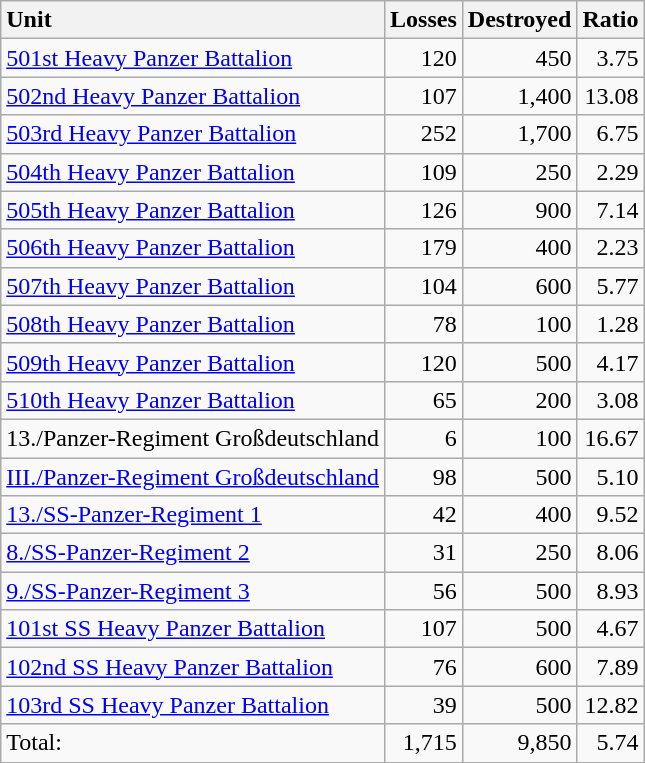<table class="wikitable sortable">
<tr>
<th style="text-align:left;">Unit</th>
<th style="text-align:right;">Losses</th>
<th style="text-align:right;">Destroyed</th>
<th style="text-align:right;">Ratio</th>
</tr>
<tr>
<td><a href='#'>501st Heavy Panzer Battalion</a></td>
<td align="right">120</td>
<td align="right">450</td>
<td align="right">3.75</td>
</tr>
<tr>
<td><a href='#'>502nd Heavy Panzer Battalion</a></td>
<td align="right">107</td>
<td align="right">1,400</td>
<td align="right">13.08</td>
</tr>
<tr>
<td><a href='#'>503rd Heavy Panzer Battalion</a></td>
<td align="right">252</td>
<td align="right">1,700</td>
<td align="right">6.75</td>
</tr>
<tr>
<td><a href='#'>504th Heavy Panzer Battalion</a></td>
<td align="right">109</td>
<td align="right">250</td>
<td align="right">2.29</td>
</tr>
<tr>
<td><a href='#'>505th Heavy Panzer Battalion</a></td>
<td align="right">126</td>
<td align="right">900</td>
<td align="right">7.14</td>
</tr>
<tr>
<td><a href='#'>506th Heavy Panzer Battalion</a></td>
<td align="right">179</td>
<td align="right">400</td>
<td align="right">2.23</td>
</tr>
<tr>
<td><a href='#'>507th Heavy Panzer Battalion</a></td>
<td align="right">104</td>
<td align="right">600</td>
<td align="right">5.77</td>
</tr>
<tr>
<td><a href='#'>508th Heavy Panzer Battalion</a></td>
<td align="right">78</td>
<td align="right">100</td>
<td align="right">1.28</td>
</tr>
<tr>
<td><a href='#'>509th Heavy Panzer Battalion</a></td>
<td align="right">120</td>
<td align="right">500</td>
<td align="right">4.17</td>
</tr>
<tr>
<td><a href='#'>510th Heavy Panzer Battalion</a></td>
<td align="right">65</td>
<td align="right">200</td>
<td align="right">3.08</td>
</tr>
<tr>
<td>13./Panzer-Regiment Großdeutschland</td>
<td align="right">6</td>
<td align="right">100</td>
<td align="right">16.67</td>
</tr>
<tr>
<td><a href='#'>III./Panzer-Regiment Großdeutschland</a></td>
<td align="right">98</td>
<td align="right">500</td>
<td align="right">5.10</td>
</tr>
<tr>
<td><a href='#'>13./SS-Panzer-Regiment 1</a></td>
<td align="right">42</td>
<td align="right">400</td>
<td align="right">9.52</td>
</tr>
<tr>
<td><a href='#'>8./SS-Panzer-Regiment 2</a></td>
<td align="right">31</td>
<td align="right">250</td>
<td align="right">8.06</td>
</tr>
<tr>
<td><a href='#'>9./SS-Panzer-Regiment 3</a></td>
<td align="right">56</td>
<td align="right">500</td>
<td align="right">8.93</td>
</tr>
<tr>
<td><a href='#'>101st SS Heavy Panzer Battalion</a></td>
<td align="right">107</td>
<td align="right">500</td>
<td align="right">4.67</td>
</tr>
<tr>
<td><a href='#'>102nd SS Heavy Panzer Battalion</a></td>
<td align="right">76</td>
<td align="right">600</td>
<td align="right">7.89</td>
</tr>
<tr>
<td><a href='#'>103rd SS Heavy Panzer Battalion</a></td>
<td align="right">39</td>
<td align="right">500</td>
<td align="right">12.82</td>
</tr>
<tr>
<td>Total:</td>
<td align="right">1,715</td>
<td align="right">9,850</td>
<td align="right">5.74</td>
</tr>
<tr>
</tr>
</table>
